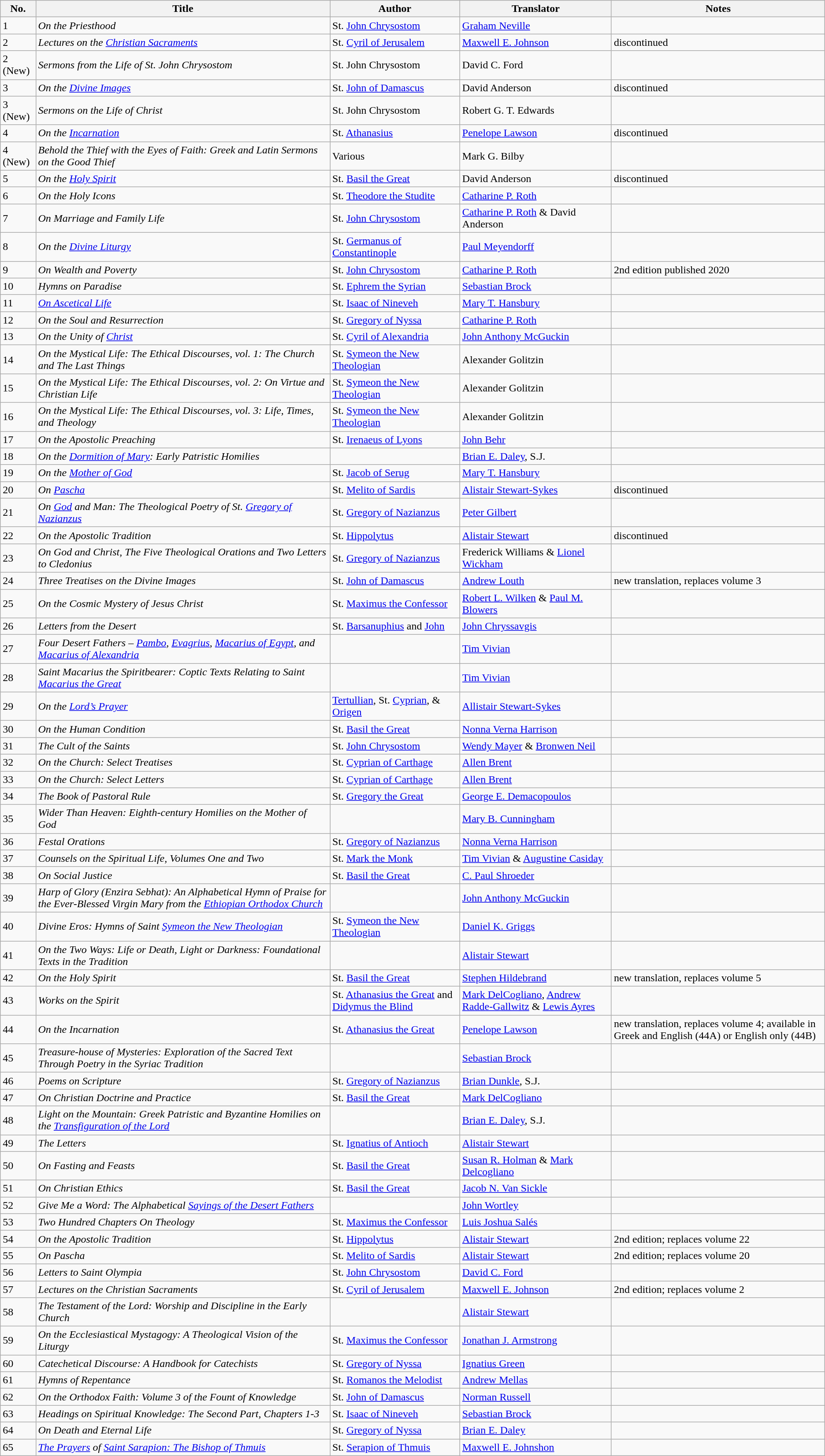<table class="wikitable sortable">
<tr>
<th>No.</th>
<th>Title</th>
<th>Author</th>
<th>Translator</th>
<th>Notes</th>
</tr>
<tr>
<td>1</td>
<td><em>On the Priesthood</em></td>
<td>St. <a href='#'>John Chrysostom</a></td>
<td><a href='#'>Graham Neville</a></td>
<td></td>
</tr>
<tr>
<td>2</td>
<td><em>Lectures on the <a href='#'>Christian Sacraments</a></em></td>
<td>St. <a href='#'>Cyril of Jerusalem</a></td>
<td><a href='#'>Maxwell E. Johnson</a></td>
<td>discontinued</td>
</tr>
<tr>
<td>2 (New)</td>
<td><em>Sermons from the Life of St. John Chrysostom</em></td>
<td>St. John Chrysostom</td>
<td>David C. Ford</td>
<td></td>
</tr>
<tr>
<td>3</td>
<td><em>On the <a href='#'>Divine Images</a></em></td>
<td>St. <a href='#'>John of Damascus</a></td>
<td>David Anderson</td>
<td>discontinued</td>
</tr>
<tr>
<td>3 (New)</td>
<td><em>Sermons on the Life of Christ</em></td>
<td>St. John Chrysostom</td>
<td>Robert G. T. Edwards</td>
<td></td>
</tr>
<tr>
<td>4</td>
<td><em>On the <a href='#'>Incarnation</a></em></td>
<td>St. <a href='#'>Athanasius</a></td>
<td><a href='#'>Penelope Lawson</a></td>
<td>discontinued</td>
</tr>
<tr>
<td>4 (New)</td>
<td><em>Behold the Thief with the Eyes of Faith: Greek and Latin Sermons on the Good Thief</em></td>
<td>Various</td>
<td>Mark G. Bilby</td>
<td></td>
</tr>
<tr>
<td>5</td>
<td><em>On the <a href='#'>Holy Spirit</a></em></td>
<td>St. <a href='#'>Basil the Great</a></td>
<td>David Anderson</td>
<td>discontinued</td>
</tr>
<tr>
<td>6</td>
<td><em>On the Holy Icons</em></td>
<td>St. <a href='#'>Theodore the Studite</a></td>
<td><a href='#'>Catharine P. Roth</a></td>
<td></td>
</tr>
<tr>
<td>7</td>
<td><em>On Marriage and Family Life</em></td>
<td>St. <a href='#'>John Chrysostom</a></td>
<td><a href='#'>Catharine P. Roth</a> & David Anderson</td>
<td></td>
</tr>
<tr>
<td>8</td>
<td><em>On the <a href='#'>Divine Liturgy</a></em></td>
<td>St. <a href='#'>Germanus of Constantinople</a></td>
<td><a href='#'>Paul Meyendorff</a></td>
<td></td>
</tr>
<tr>
<td>9</td>
<td><em>On Wealth and Poverty</em></td>
<td>St. <a href='#'>John Chrysostom</a></td>
<td><a href='#'>Catharine P. Roth</a></td>
<td>2nd edition published 2020</td>
</tr>
<tr>
<td>10</td>
<td><em>Hymns on Paradise</em></td>
<td>St. <a href='#'>Ephrem the Syrian</a></td>
<td><a href='#'>Sebastian Brock</a></td>
<td></td>
</tr>
<tr>
<td>11</td>
<td><a href='#'><em>On Ascetical Life</em></a></td>
<td>St. <a href='#'>Isaac of Nineveh</a></td>
<td><a href='#'>Mary T. Hansbury</a></td>
<td></td>
</tr>
<tr>
<td>12</td>
<td><em>On the Soul and Resurrection</em></td>
<td>St. <a href='#'>Gregory of Nyssa</a></td>
<td><a href='#'>Catharine P. Roth</a></td>
<td></td>
</tr>
<tr>
<td>13</td>
<td><em>On the Unity of <a href='#'>Christ</a></em></td>
<td>St. <a href='#'>Cyril of Alexandria</a></td>
<td><a href='#'>John Anthony McGuckin</a></td>
<td></td>
</tr>
<tr>
<td>14</td>
<td><em>On the Mystical Life: The Ethical Discourses, vol. 1: The Church and The Last Things</em></td>
<td>St. <a href='#'>Symeon the New Theologian</a></td>
<td>Alexander Golitzin</td>
<td></td>
</tr>
<tr>
<td>15</td>
<td><em>On the Mystical Life: The Ethical Discourses, vol. 2: On Virtue and Christian Life</em></td>
<td>St. <a href='#'>Symeon the New Theologian</a></td>
<td>Alexander Golitzin</td>
<td></td>
</tr>
<tr>
<td>16</td>
<td><em>On the Mystical Life: The Ethical Discourses, vol. 3: Life, Times, and Theology </em></td>
<td>St. <a href='#'>Symeon the New Theologian</a></td>
<td>Alexander Golitzin</td>
<td></td>
</tr>
<tr>
<td>17</td>
<td><em>On the Apostolic Preaching</em></td>
<td>St. <a href='#'>Irenaeus of Lyons</a></td>
<td><a href='#'>John Behr</a></td>
<td></td>
</tr>
<tr>
<td>18</td>
<td><em>On the <a href='#'>Dormition of Mary</a>: Early Patristic Homilies</em></td>
<td></td>
<td><a href='#'>Brian E. Daley</a>, S.J.</td>
<td></td>
</tr>
<tr>
<td>19</td>
<td><em>On the <a href='#'>Mother of God</a></em></td>
<td>St. <a href='#'>Jacob of Serug</a></td>
<td><a href='#'>Mary T. Hansbury</a></td>
<td></td>
</tr>
<tr>
<td>20</td>
<td><em>On <a href='#'>Pascha</a></em></td>
<td>St. <a href='#'>Melito of Sardis</a></td>
<td><a href='#'>Alistair Stewart-Sykes</a></td>
<td>discontinued</td>
</tr>
<tr>
<td>21</td>
<td><em>On <a href='#'>God</a> and Man: The Theological Poetry of St. <a href='#'>Gregory of Nazianzus</a></em></td>
<td>St. <a href='#'>Gregory of Nazianzus</a></td>
<td><a href='#'>Peter Gilbert</a></td>
<td></td>
</tr>
<tr>
<td>22</td>
<td><em>On the Apostolic Tradition</em></td>
<td>St. <a href='#'>Hippolytus</a></td>
<td><a href='#'>Alistair Stewart</a></td>
<td>discontinued</td>
</tr>
<tr>
<td>23</td>
<td><em>On God and Christ, The Five Theological Orations and Two Letters to Cledonius</em></td>
<td>St. <a href='#'>Gregory of Nazianzus</a></td>
<td>Frederick Williams & <a href='#'>Lionel Wickham</a></td>
<td></td>
</tr>
<tr>
<td>24</td>
<td><em>Three Treatises on the Divine Images</em></td>
<td>St. <a href='#'>John of Damascus</a></td>
<td><a href='#'>Andrew Louth</a></td>
<td>new translation, replaces volume 3</td>
</tr>
<tr>
<td>25</td>
<td><em>On the Cosmic Mystery of Jesus Christ</em></td>
<td>St. <a href='#'>Maximus the Confessor</a></td>
<td><a href='#'>Robert L. Wilken</a> & <a href='#'>Paul M. Blowers</a></td>
<td></td>
</tr>
<tr>
<td>26</td>
<td><em>Letters from the Desert</em></td>
<td>St. <a href='#'>Barsanuphius</a> and <a href='#'>John</a></td>
<td><a href='#'>John Chryssavgis</a></td>
<td></td>
</tr>
<tr>
<td>27</td>
<td><em>Four Desert Fathers – <a href='#'>Pambo</a>, <a href='#'>Evagrius</a>, <a href='#'>Macarius of Egypt</a>, and <a href='#'>Macarius of Alexandria</a></em></td>
<td></td>
<td><a href='#'>Tim Vivian</a></td>
<td></td>
</tr>
<tr>
<td>28</td>
<td><em>Saint Macarius the Spiritbearer: Coptic Texts Relating to Saint <a href='#'>Macarius the Great</a></em></td>
<td></td>
<td><a href='#'>Tim Vivian</a></td>
<td></td>
</tr>
<tr>
<td>29</td>
<td><em>On the <a href='#'>Lord’s Prayer</a></em></td>
<td><a href='#'>Tertullian</a>, St. <a href='#'>Cyprian</a>, & <a href='#'>Origen</a></td>
<td><a href='#'>Allistair Stewart-Sykes</a></td>
<td></td>
</tr>
<tr>
<td>30</td>
<td><em>On the Human Condition</em></td>
<td>St. <a href='#'>Basil the Great</a></td>
<td><a href='#'>Nonna Verna Harrison</a></td>
<td></td>
</tr>
<tr>
<td>31</td>
<td><em>The Cult of the Saints</em></td>
<td>St. <a href='#'>John Chrysostom</a></td>
<td><a href='#'>Wendy Mayer</a> & <a href='#'>Bronwen Neil</a></td>
<td></td>
</tr>
<tr>
<td>32</td>
<td><em>On the Church: Select Treatises</em></td>
<td>St. <a href='#'>Cyprian of Carthage</a></td>
<td><a href='#'>Allen Brent</a></td>
<td></td>
</tr>
<tr>
<td>33</td>
<td><em>On the Church: Select Letters </em></td>
<td>St. <a href='#'>Cyprian of Carthage</a></td>
<td><a href='#'>Allen Brent</a></td>
<td></td>
</tr>
<tr>
<td>34</td>
<td><em>The Book of Pastoral Rule</em></td>
<td>St. <a href='#'>Gregory the Great</a></td>
<td><a href='#'>George E. Demacopoulos</a></td>
<td></td>
</tr>
<tr>
<td>35</td>
<td><em>Wider Than Heaven: Eighth-century Homilies on the Mother of God</em></td>
<td></td>
<td><a href='#'>Mary B. Cunningham</a></td>
<td></td>
</tr>
<tr>
<td>36</td>
<td><em>Festal Orations</em></td>
<td>St. <a href='#'>Gregory of Nazianzus</a></td>
<td><a href='#'>Nonna Verna Harrison</a></td>
<td></td>
</tr>
<tr>
<td>37</td>
<td><em>Counsels on the Spiritual Life, Volumes One and Two</em></td>
<td>St. <a href='#'>Mark the Monk</a></td>
<td><a href='#'>Tim Vivian</a> & <a href='#'>Augustine Casiday</a></td>
<td></td>
</tr>
<tr>
<td>38</td>
<td><em>On Social Justice</em></td>
<td>St. <a href='#'>Basil the Great</a></td>
<td><a href='#'>C. Paul Shroeder</a></td>
<td></td>
</tr>
<tr>
<td>39</td>
<td><em>Harp of Glory (Enzira Sebhat): An Alphabetical Hymn of Praise for the Ever-Blessed Virgin Mary from the <a href='#'>Ethiopian Orthodox Church</a></em></td>
<td></td>
<td><a href='#'>John Anthony McGuckin</a></td>
<td></td>
</tr>
<tr>
<td>40</td>
<td><em>Divine Eros: Hymns of Saint <a href='#'>Symeon the New Theologian</a></em></td>
<td>St. <a href='#'>Symeon the New Theologian</a></td>
<td><a href='#'>Daniel K. Griggs</a></td>
<td></td>
</tr>
<tr>
<td>41</td>
<td><em>On the Two Ways: Life or Death, Light or Darkness: Foundational Texts in the Tradition</em></td>
<td></td>
<td><a href='#'>Alistair Stewart</a></td>
<td></td>
</tr>
<tr>
<td>42</td>
<td><em>On the Holy Spirit</em></td>
<td>St. <a href='#'>Basil the Great</a></td>
<td><a href='#'>Stephen Hildebrand</a></td>
<td>new translation, replaces volume 5</td>
</tr>
<tr>
<td>43</td>
<td><em>Works on the Spirit</em></td>
<td>St. <a href='#'>Athanasius the Great</a> and <a href='#'>Didymus the Blind</a></td>
<td><a href='#'>Mark DelCogliano</a>, <a href='#'>Andrew Radde-Gallwitz</a> & <a href='#'>Lewis Ayres</a></td>
<td></td>
</tr>
<tr>
<td>44</td>
<td><em>On the Incarnation</em></td>
<td>St. <a href='#'>Athanasius the Great</a></td>
<td><a href='#'>Penelope Lawson</a></td>
<td>new translation, replaces volume 4; available in Greek and English (44A) or English only (44B)</td>
</tr>
<tr>
<td>45</td>
<td><em>Treasure-house of Mysteries: Exploration of the Sacred Text Through Poetry in the Syriac Tradition</em></td>
<td></td>
<td><a href='#'>Sebastian Brock</a></td>
<td></td>
</tr>
<tr>
<td>46</td>
<td><em>Poems on Scripture</em></td>
<td>St. <a href='#'>Gregory of Nazianzus</a></td>
<td><a href='#'>Brian Dunkle</a>, S.J.</td>
<td></td>
</tr>
<tr>
<td>47</td>
<td><em>On Christian Doctrine and Practice</em></td>
<td>St. <a href='#'>Basil the Great</a></td>
<td><a href='#'>Mark DelCogliano</a></td>
<td></td>
</tr>
<tr>
<td>48</td>
<td><em>Light on the Mountain: Greek Patristic and Byzantine Homilies on the <a href='#'>Transfiguration of the Lord</a></em></td>
<td></td>
<td><a href='#'>Brian E. Daley</a>, S.J.</td>
<td></td>
</tr>
<tr>
<td>49</td>
<td><em>The Letters</em></td>
<td>St. <a href='#'>Ignatius of Antioch</a></td>
<td><a href='#'>Alistair Stewart</a></td>
<td></td>
</tr>
<tr>
<td>50</td>
<td><em>On Fasting and Feasts</em></td>
<td>St. <a href='#'>Basil the Great</a></td>
<td><a href='#'>Susan R. Holman</a> & <a href='#'>Mark Delcogliano</a></td>
<td></td>
</tr>
<tr>
<td>51</td>
<td><em>On Christian Ethics</em></td>
<td>St. <a href='#'>Basil the Great</a></td>
<td><a href='#'>Jacob N. Van Sickle</a></td>
<td></td>
</tr>
<tr>
<td>52</td>
<td><em>Give Me a Word: The Alphabetical <a href='#'>Sayings of the Desert Fathers</a></em></td>
<td></td>
<td><a href='#'>John Wortley</a></td>
<td></td>
</tr>
<tr>
<td>53</td>
<td><em>Two Hundred Chapters On Theology</em></td>
<td>St. <a href='#'>Maximus the Confessor</a></td>
<td><a href='#'>Luis Joshua Salés</a></td>
<td></td>
</tr>
<tr>
<td>54</td>
<td><em>On the Apostolic Tradition</em></td>
<td>St. <a href='#'>Hippolytus</a></td>
<td><a href='#'>Alistair Stewart</a></td>
<td>2nd edition; replaces volume 22</td>
</tr>
<tr>
<td>55</td>
<td><em>On Pascha</em></td>
<td>St. <a href='#'>Melito of Sardis</a></td>
<td><a href='#'>Alistair Stewart</a></td>
<td>2nd edition; replaces volume 20</td>
</tr>
<tr>
<td>56</td>
<td><em>Letters to Saint Olympia</em></td>
<td>St. <a href='#'>John Chrysostom</a></td>
<td><a href='#'>David C. Ford</a></td>
<td></td>
</tr>
<tr>
<td>57</td>
<td><em>Lectures on the Christian Sacraments</em></td>
<td>St. <a href='#'>Cyril of Jerusalem</a></td>
<td><a href='#'>Maxwell E. Johnson</a></td>
<td>2nd edition; replaces volume 2</td>
</tr>
<tr>
<td>58</td>
<td><em>The Testament of the Lord: Worship and Discipline in the Early Church</em></td>
<td></td>
<td><a href='#'>Alistair Stewart</a></td>
<td></td>
</tr>
<tr>
<td>59</td>
<td><em>On the Ecclesiastical Mystagogy: A Theological Vision of the Liturgy</em></td>
<td>St. <a href='#'>Maximus the Confessor</a></td>
<td><a href='#'>Jonathan J. Armstrong</a></td>
<td></td>
</tr>
<tr>
<td>60</td>
<td><em>Catechetical Discourse: A Handbook for Catechists</em></td>
<td>St. <a href='#'>Gregory of Nyssa</a></td>
<td><a href='#'>Ignatius Green</a></td>
<td></td>
</tr>
<tr>
<td>61</td>
<td><em>Hymns of Repentance</em></td>
<td>St. <a href='#'>Romanos the Melodist</a></td>
<td><a href='#'>Andrew Mellas</a></td>
<td></td>
</tr>
<tr>
<td>62</td>
<td><em>On the Orthodox Faith: Volume 3 of the Fount of Knowledge</em></td>
<td>St. <a href='#'>John of Damascus</a></td>
<td><a href='#'>Norman Russell</a></td>
<td></td>
</tr>
<tr>
<td>63</td>
<td><em>Headings on Spiritual Knowledge: The Second Part, Chapters 1-3</em></td>
<td>St. <a href='#'>Isaac of Nineveh</a></td>
<td><a href='#'>Sebastian Brock</a></td>
<td></td>
</tr>
<tr>
<td>64</td>
<td><em>On Death and Eternal Life</em></td>
<td>St. <a href='#'>Gregory of Nyssa</a></td>
<td><a href='#'>Brian E. Daley</a></td>
<td></td>
</tr>
<tr>
<td>65</td>
<td><em><a href='#'>The Prayers</a> of <a href='#'>Saint Sarapion: The Bishop of Thmuis</a></em></td>
<td>St. <a href='#'>Serapion of Thmuis</a></td>
<td><a href='#'>Maxwell E. Johnshon</a></td>
<td></td>
</tr>
</table>
